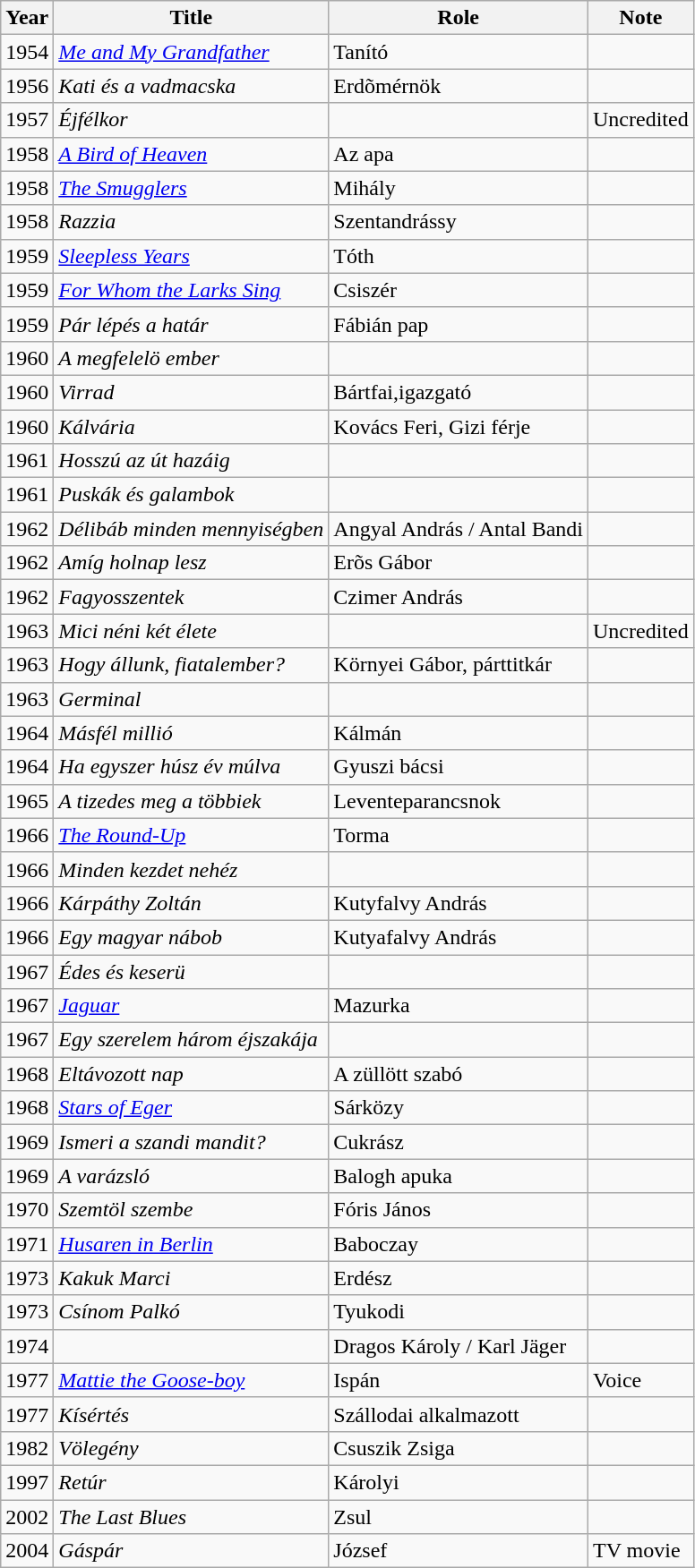<table class="wikitable sortable plainrowheaders">
<tr>
<th scope="col">Year</th>
<th scope="col">Title</th>
<th scope="col">Role</th>
<th scope=”col”>Note</th>
</tr>
<tr>
<td>1954</td>
<td><em><a href='#'>Me and My Grandfather</a></em></td>
<td>Tanító</td>
<td></td>
</tr>
<tr>
<td>1956</td>
<td><em>Kati és a vadmacska</em></td>
<td>Erdõmérnök</td>
<td></td>
</tr>
<tr>
<td>1957</td>
<td><em>Éjfélkor</em></td>
<td></td>
<td>Uncredited</td>
</tr>
<tr>
<td>1958</td>
<td><em><a href='#'>A Bird of Heaven</a></em></td>
<td>Az apa</td>
<td></td>
</tr>
<tr>
<td>1958</td>
<td><em><a href='#'>The Smugglers</a></em></td>
<td>Mihály</td>
<td></td>
</tr>
<tr>
<td>1958</td>
<td><em>Razzia</em></td>
<td>Szentandrássy</td>
<td></td>
</tr>
<tr>
<td>1959</td>
<td><em><a href='#'>Sleepless Years</a></em></td>
<td>Tóth</td>
<td></td>
</tr>
<tr>
<td>1959</td>
<td><em><a href='#'>For Whom the Larks Sing</a></em></td>
<td>Csiszér</td>
<td></td>
</tr>
<tr>
<td>1959</td>
<td><em>Pár lépés a határ</em></td>
<td>Fábián pap</td>
<td></td>
</tr>
<tr>
<td>1960</td>
<td><em>A megfelelö ember</em></td>
<td></td>
<td></td>
</tr>
<tr>
<td>1960</td>
<td><em>Virrad</em></td>
<td>Bártfai,igazgató</td>
<td></td>
</tr>
<tr>
<td>1960</td>
<td><em>Kálvária</em></td>
<td>Kovács Feri, Gizi férje</td>
<td></td>
</tr>
<tr>
<td>1961</td>
<td><em>Hosszú az út hazáig</em></td>
<td></td>
<td></td>
</tr>
<tr>
<td>1961</td>
<td><em>Puskák és galambok</em></td>
<td></td>
<td></td>
</tr>
<tr>
<td>1962</td>
<td><em>Délibáb minden mennyiségben</em></td>
<td>Angyal András / Antal Bandi</td>
<td></td>
</tr>
<tr>
<td>1962</td>
<td><em>Amíg holnap lesz</em></td>
<td>Erõs Gábor</td>
<td></td>
</tr>
<tr>
<td>1962</td>
<td><em>Fagyosszentek</em></td>
<td>Czimer András</td>
<td></td>
</tr>
<tr>
<td>1963</td>
<td><em>Mici néni két élete</em></td>
<td></td>
<td>Uncredited</td>
</tr>
<tr>
<td>1963</td>
<td><em>Hogy állunk, fiatalember?</em></td>
<td>Környei Gábor, párttitkár</td>
<td></td>
</tr>
<tr>
<td>1963</td>
<td><em>Germinal</em></td>
<td></td>
<td></td>
</tr>
<tr>
<td>1964</td>
<td><em>Másfél millió</em></td>
<td>Kálmán</td>
<td></td>
</tr>
<tr>
<td>1964</td>
<td><em>Ha egyszer húsz év múlva</em></td>
<td>Gyuszi bácsi</td>
<td></td>
</tr>
<tr>
<td>1965</td>
<td><em>A tizedes meg a többiek</em></td>
<td>Leventeparancsnok</td>
<td></td>
</tr>
<tr>
<td>1966</td>
<td><em><a href='#'>The Round-Up</a></em></td>
<td>Torma</td>
<td></td>
</tr>
<tr>
<td>1966</td>
<td><em>Minden kezdet nehéz</em></td>
<td></td>
<td></td>
</tr>
<tr>
<td>1966</td>
<td><em>Kárpáthy Zoltán</em></td>
<td>Kutyfalvy András</td>
<td></td>
</tr>
<tr>
<td>1966</td>
<td><em>Egy magyar nábob</em></td>
<td>Kutyafalvy András</td>
<td></td>
</tr>
<tr>
<td>1967</td>
<td><em>Édes és keserü</em></td>
<td></td>
<td></td>
</tr>
<tr>
<td>1967</td>
<td><em><a href='#'>Jaguar</a></em></td>
<td>Mazurka</td>
<td></td>
</tr>
<tr>
<td>1967</td>
<td><em>Egy szerelem három éjszakája</em></td>
<td></td>
<td></td>
</tr>
<tr>
<td>1968</td>
<td><em>Eltávozott nap</em></td>
<td>A züllött szabó</td>
<td></td>
</tr>
<tr>
<td>1968</td>
<td><em><a href='#'>Stars of Eger</a></em></td>
<td>Sárközy</td>
<td></td>
</tr>
<tr>
<td>1969</td>
<td><em>Ismeri a szandi mandit?</em></td>
<td>Cukrász</td>
<td></td>
</tr>
<tr>
<td>1969</td>
<td><em>A varázsló</em></td>
<td>Balogh apuka</td>
<td></td>
</tr>
<tr>
<td>1970</td>
<td><em>Szemtöl szembe</em></td>
<td>Fóris János</td>
<td></td>
</tr>
<tr>
<td>1971</td>
<td><em><a href='#'>Husaren in Berlin</a></em></td>
<td>Baboczay</td>
<td></td>
</tr>
<tr>
<td>1973</td>
<td><em>Kakuk Marci</em></td>
<td>Erdész</td>
<td></td>
</tr>
<tr>
<td>1973</td>
<td><em>Csínom Palkó</em></td>
<td>Tyukodi</td>
<td></td>
</tr>
<tr>
<td>1974</td>
<td><em></em></td>
<td>Dragos Károly / Karl Jäger</td>
<td></td>
</tr>
<tr>
<td>1977</td>
<td><em><a href='#'>Mattie the Goose-boy</a></em></td>
<td>Ispán</td>
<td>Voice</td>
</tr>
<tr>
<td>1977</td>
<td><em>Kísértés</em></td>
<td>Szállodai alkalmazott</td>
<td></td>
</tr>
<tr>
<td>1982</td>
<td><em>Völegény</em></td>
<td>Csuszik Zsiga</td>
<td></td>
</tr>
<tr>
<td>1997</td>
<td><em>Retúr</em></td>
<td>Károlyi</td>
<td></td>
</tr>
<tr>
<td>2002</td>
<td><em>The Last Blues</em></td>
<td>Zsul</td>
<td></td>
</tr>
<tr>
<td>2004</td>
<td><em>Gáspár</em></td>
<td>József</td>
<td>TV movie</td>
</tr>
</table>
